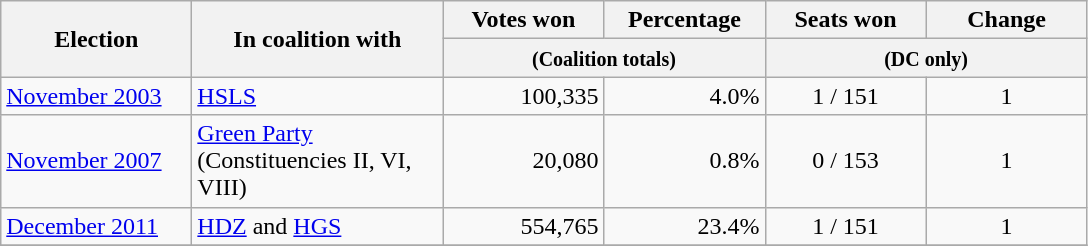<table class="wikitable" style="text-align: left;">
<tr>
<th width="120" rowspan="2">Election</th>
<th width="160" rowspan="2">In coalition with</th>
<th width="100">Votes won</th>
<th width="100">Percentage</th>
<th width="100">Seats won</th>
<th width="100">Change</th>
</tr>
<tr>
<th colspan="2"><small>(Coalition totals)</small></th>
<th colspan="2"><small>(DC only)</small></th>
</tr>
<tr>
<td><a href='#'>November 2003</a></td>
<td><a href='#'>HSLS</a></td>
<td align="right">100,335</td>
<td align="right">4.0%</td>
<td align="center">1 / 151</td>
<td align="center"> 1</td>
</tr>
<tr>
<td><a href='#'>November 2007</a></td>
<td><a href='#'>Green Party</a> (Constituencies II, VI, VIII)</td>
<td align="right">20,080</td>
<td align="right">0.8%</td>
<td align="center">0 / 153</td>
<td align="center"> 1</td>
</tr>
<tr>
<td><a href='#'>December 2011</a></td>
<td><a href='#'>HDZ</a> and <a href='#'>HGS</a></td>
<td align="right">554,765</td>
<td align="right">23.4%</td>
<td align="center">1 / 151</td>
<td align="center"> 1</td>
</tr>
<tr>
</tr>
</table>
